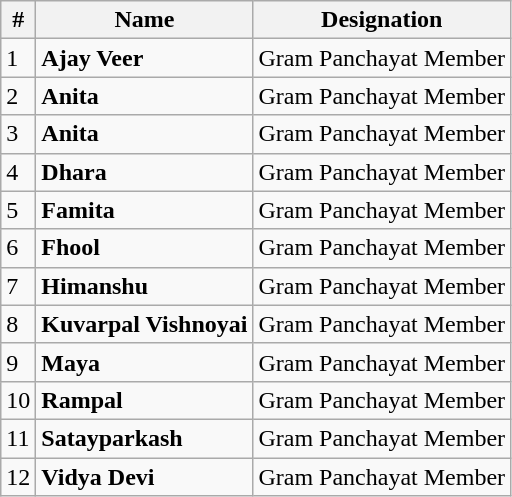<table class="wikitable">
<tr>
<th>#</th>
<th>Name</th>
<th>Designation</th>
</tr>
<tr>
<td>1</td>
<td><strong>Ajay Veer</strong></td>
<td>Gram Panchayat Member</td>
</tr>
<tr>
<td>2</td>
<td><strong>Anita</strong></td>
<td>Gram Panchayat Member</td>
</tr>
<tr>
<td>3</td>
<td><strong>Anita</strong></td>
<td>Gram Panchayat Member</td>
</tr>
<tr>
<td>4</td>
<td><strong>Dhara</strong></td>
<td>Gram Panchayat Member</td>
</tr>
<tr>
<td>5</td>
<td><strong>Famita</strong></td>
<td>Gram Panchayat Member</td>
</tr>
<tr>
<td>6</td>
<td><strong>Fhool</strong></td>
<td>Gram Panchayat Member</td>
</tr>
<tr>
<td>7</td>
<td><strong>Himanshu</strong></td>
<td>Gram Panchayat Member</td>
</tr>
<tr>
<td>8</td>
<td><strong>Kuvarpal Vishnoyai</strong></td>
<td>Gram Panchayat Member</td>
</tr>
<tr>
<td>9</td>
<td><strong>Maya</strong></td>
<td>Gram Panchayat Member</td>
</tr>
<tr>
<td>10</td>
<td><strong>Rampal</strong></td>
<td>Gram Panchayat Member</td>
</tr>
<tr>
<td>11</td>
<td><strong>Satayparkash</strong></td>
<td>Gram Panchayat Member</td>
</tr>
<tr>
<td>12</td>
<td><strong>Vidya Devi</strong></td>
<td>Gram Panchayat Member</td>
</tr>
</table>
